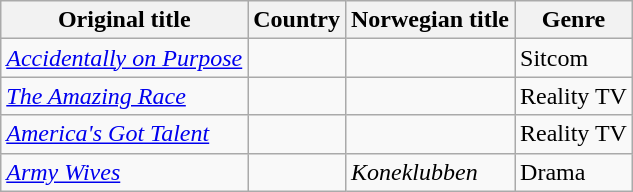<table class="wikitable">
<tr>
<th>Original title</th>
<th>Country</th>
<th>Norwegian title</th>
<th>Genre</th>
</tr>
<tr>
<td><em><a href='#'>Accidentally on Purpose</a></em></td>
<td></td>
<td></td>
<td>Sitcom</td>
</tr>
<tr>
<td><em><a href='#'>The Amazing Race</a></em></td>
<td></td>
<td></td>
<td>Reality TV</td>
</tr>
<tr>
<td><em><a href='#'>America's Got Talent</a></em></td>
<td></td>
<td></td>
<td>Reality TV</td>
</tr>
<tr>
<td><em><a href='#'>Army Wives</a></em></td>
<td></td>
<td><em>Koneklubben</em></td>
<td>Drama</td>
</tr>
</table>
